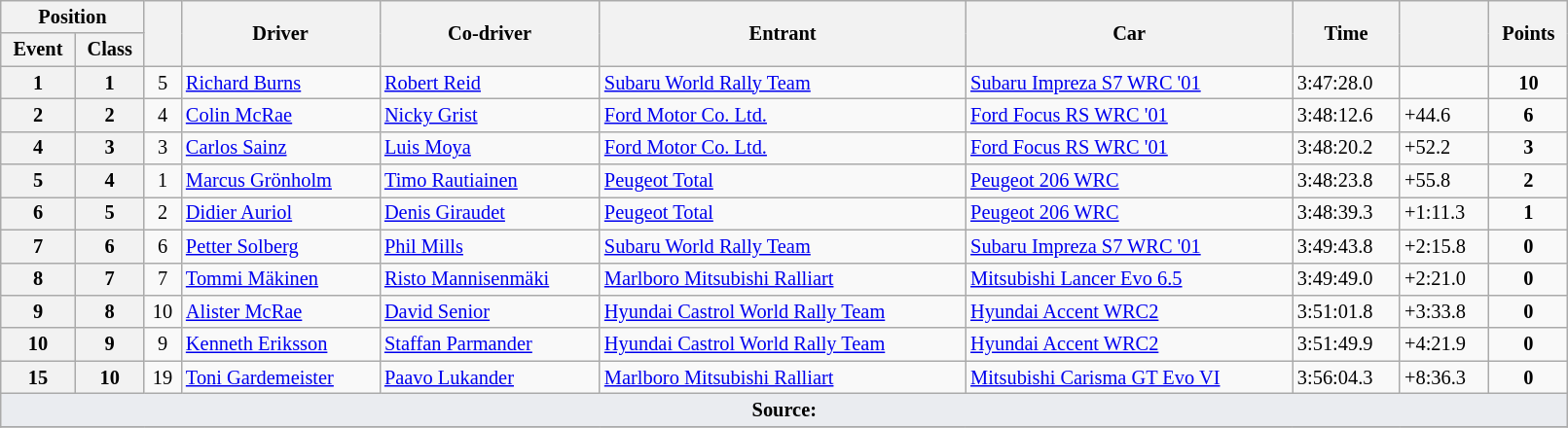<table class="wikitable" width=85% style="font-size: 85%;">
<tr>
<th colspan="2">Position</th>
<th rowspan="2"></th>
<th rowspan="2">Driver</th>
<th rowspan="2">Co-driver</th>
<th rowspan="2">Entrant</th>
<th rowspan="2">Car</th>
<th rowspan="2">Time</th>
<th rowspan="2"></th>
<th rowspan="2">Points</th>
</tr>
<tr>
<th>Event</th>
<th>Class</th>
</tr>
<tr>
<th>1</th>
<th>1</th>
<td align="center">5</td>
<td> <a href='#'>Richard Burns</a></td>
<td> <a href='#'>Robert Reid</a></td>
<td> <a href='#'>Subaru World Rally Team</a></td>
<td><a href='#'>Subaru Impreza S7 WRC '01</a></td>
<td>3:47:28.0</td>
<td></td>
<td align="center"><strong>10</strong></td>
</tr>
<tr>
<th>2</th>
<th>2</th>
<td align="center">4</td>
<td> <a href='#'>Colin McRae</a></td>
<td> <a href='#'>Nicky Grist</a></td>
<td> <a href='#'>Ford Motor Co. Ltd.</a></td>
<td><a href='#'>Ford Focus RS WRC '01</a></td>
<td>3:48:12.6</td>
<td>+44.6</td>
<td align="center"><strong>6</strong></td>
</tr>
<tr>
<th>4</th>
<th>3</th>
<td align="center">3</td>
<td> <a href='#'>Carlos Sainz</a></td>
<td> <a href='#'>Luis Moya</a></td>
<td> <a href='#'>Ford Motor Co. Ltd.</a></td>
<td><a href='#'>Ford Focus RS WRC '01</a></td>
<td>3:48:20.2</td>
<td>+52.2</td>
<td align="center"><strong>3</strong></td>
</tr>
<tr>
<th>5</th>
<th>4</th>
<td align="center">1</td>
<td> <a href='#'>Marcus Grönholm</a></td>
<td> <a href='#'>Timo Rautiainen</a></td>
<td> <a href='#'>Peugeot Total</a></td>
<td><a href='#'>Peugeot 206 WRC</a></td>
<td>3:48:23.8</td>
<td>+55.8</td>
<td align="center"><strong>2</strong></td>
</tr>
<tr>
<th>6</th>
<th>5</th>
<td align="center">2</td>
<td> <a href='#'>Didier Auriol</a></td>
<td> <a href='#'>Denis Giraudet</a></td>
<td> <a href='#'>Peugeot Total</a></td>
<td><a href='#'>Peugeot 206 WRC</a></td>
<td>3:48:39.3</td>
<td>+1:11.3</td>
<td align="center"><strong>1</strong></td>
</tr>
<tr>
<th>7</th>
<th>6</th>
<td align="center">6</td>
<td> <a href='#'>Petter Solberg</a></td>
<td> <a href='#'>Phil Mills</a></td>
<td> <a href='#'>Subaru World Rally Team</a></td>
<td><a href='#'>Subaru Impreza S7 WRC '01</a></td>
<td>3:49:43.8</td>
<td>+2:15.8</td>
<td align="center"><strong>0</strong></td>
</tr>
<tr>
<th>8</th>
<th>7</th>
<td align="center">7</td>
<td> <a href='#'>Tommi Mäkinen</a></td>
<td> <a href='#'>Risto Mannisenmäki</a></td>
<td> <a href='#'>Marlboro Mitsubishi Ralliart</a></td>
<td><a href='#'>Mitsubishi Lancer Evo 6.5</a></td>
<td>3:49:49.0</td>
<td>+2:21.0</td>
<td align="center"><strong>0</strong></td>
</tr>
<tr>
<th>9</th>
<th>8</th>
<td align="center">10</td>
<td> <a href='#'>Alister McRae</a></td>
<td> <a href='#'>David Senior</a></td>
<td> <a href='#'>Hyundai Castrol World Rally Team</a></td>
<td><a href='#'>Hyundai Accent WRC2</a></td>
<td>3:51:01.8</td>
<td>+3:33.8</td>
<td align="center"><strong>0</strong></td>
</tr>
<tr>
<th>10</th>
<th>9</th>
<td align="center">9</td>
<td> <a href='#'>Kenneth Eriksson</a></td>
<td> <a href='#'>Staffan Parmander</a></td>
<td> <a href='#'>Hyundai Castrol World Rally Team</a></td>
<td><a href='#'>Hyundai Accent WRC2</a></td>
<td>3:51:49.9</td>
<td>+4:21.9</td>
<td align="center"><strong>0</strong></td>
</tr>
<tr>
<th>15</th>
<th>10</th>
<td align="center">19</td>
<td> <a href='#'>Toni Gardemeister</a></td>
<td> <a href='#'>Paavo Lukander</a></td>
<td> <a href='#'>Marlboro Mitsubishi Ralliart</a></td>
<td><a href='#'>Mitsubishi Carisma GT Evo VI</a></td>
<td>3:56:04.3</td>
<td>+8:36.3</td>
<td align="center"><strong>0</strong></td>
</tr>
<tr>
<td style="background-color:#EAECF0; text-align:center" colspan="10"><strong>Source:</strong></td>
</tr>
<tr>
</tr>
</table>
